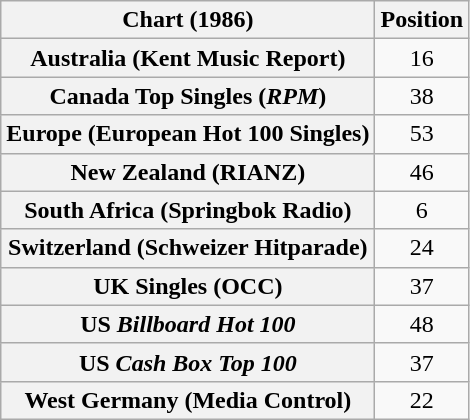<table class="wikitable sortable plainrowheaders" style="text-align:center">
<tr>
<th scope="col">Chart (1986)</th>
<th scope="col">Position</th>
</tr>
<tr>
<th scope="row">Australia (Kent Music Report)</th>
<td>16</td>
</tr>
<tr>
<th scope="row">Canada Top Singles (<em>RPM</em>)</th>
<td>38</td>
</tr>
<tr>
<th scope="row">Europe (European Hot 100 Singles)</th>
<td>53</td>
</tr>
<tr>
<th scope="row">New Zealand (RIANZ)</th>
<td>46</td>
</tr>
<tr>
<th scope="row">South Africa (Springbok Radio)</th>
<td>6</td>
</tr>
<tr>
<th scope="row">Switzerland (Schweizer Hitparade)</th>
<td>24</td>
</tr>
<tr>
<th scope="row">UK Singles (OCC)</th>
<td>37</td>
</tr>
<tr>
<th scope="row">US <em>Billboard Hot 100</em></th>
<td>48</td>
</tr>
<tr>
<th scope="row">US <em>Cash Box Top 100</em> </th>
<td>37</td>
</tr>
<tr>
<th scope="row">West Germany (Media Control)</th>
<td>22</td>
</tr>
</table>
